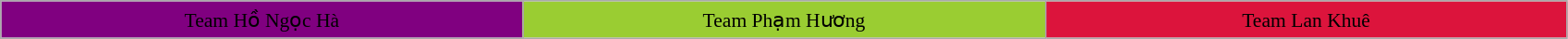<table style="text-align: center; font-size:90%; line-height:20px;" class="wikitable sortable">
<tr>
<td width="370" style="background:purple;"><span>Team Hồ Ngọc Hà</span></td>
<td width="370" style="background:yellowgreen;">Team Phạm Hương</td>
<td width="370" style="background:crimson;"><span>Team Lan Khuê</span></td>
</tr>
</table>
